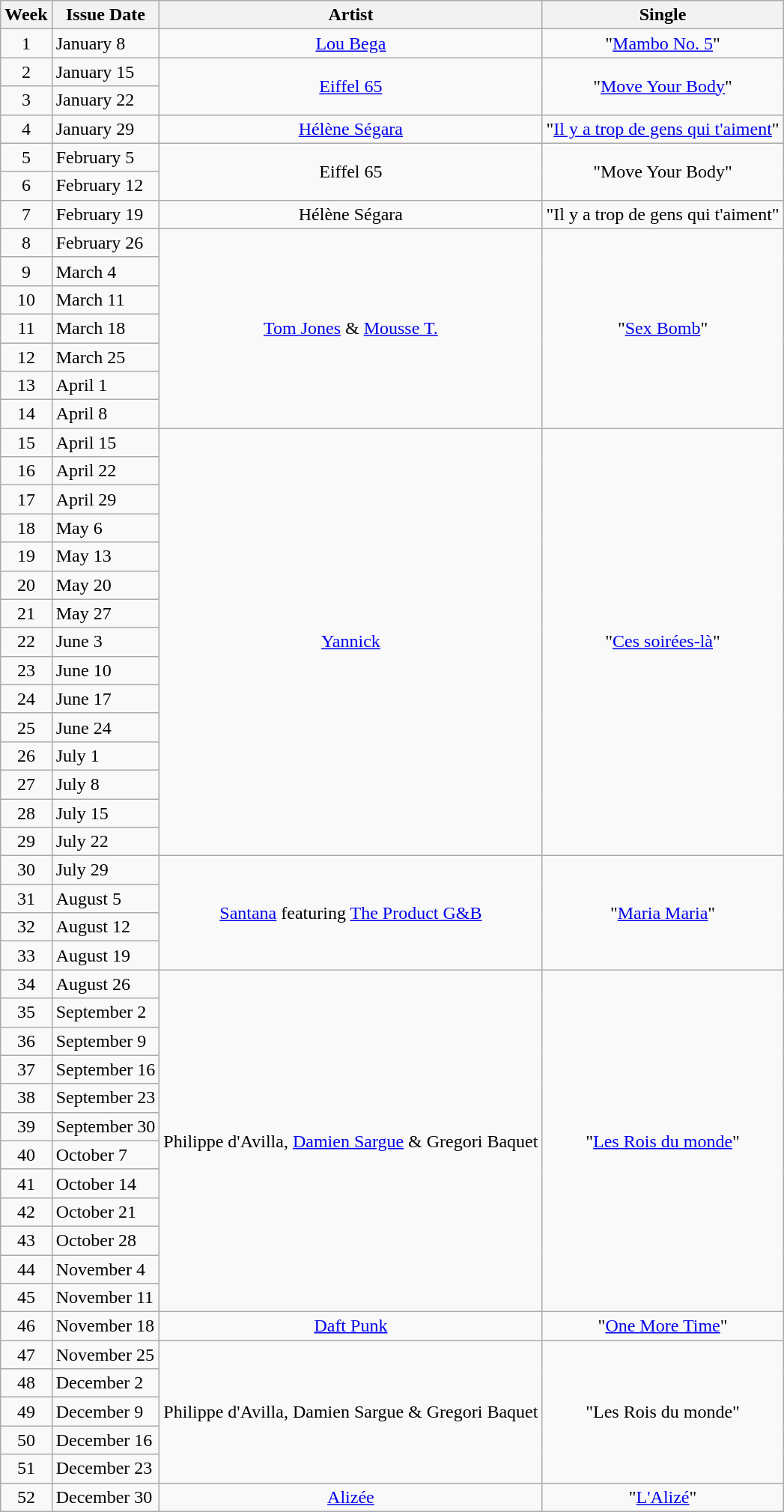<table class="wikitable">
<tr>
<th>Week</th>
<th>Issue Date</th>
<th>Artist</th>
<th>Single</th>
</tr>
<tr>
<td style="text-align: center;">1</td>
<td>January 8</td>
<td style="text-align: center;"><a href='#'>Lou Bega</a></td>
<td style="text-align: center;">"<a href='#'>Mambo No. 5</a>"</td>
</tr>
<tr>
<td style="text-align: center;">2</td>
<td>January 15</td>
<td rowspan="2" style="text-align: center;"><a href='#'>Eiffel 65</a></td>
<td rowspan="2" style="text-align: center;">"<a href='#'>Move Your Body</a>"</td>
</tr>
<tr>
<td style="text-align: center;">3</td>
<td>January 22</td>
</tr>
<tr>
<td style="text-align: center;">4</td>
<td>January 29</td>
<td style="text-align: center;"><a href='#'>Hélène Ségara</a></td>
<td style="text-align: center;">"<a href='#'>Il y a trop de gens qui t'aiment</a>"</td>
</tr>
<tr>
<td style="text-align: center;">5</td>
<td>February 5</td>
<td rowspan="2" style="text-align: center;">Eiffel 65</td>
<td rowspan="2" style="text-align: center;">"Move Your Body"</td>
</tr>
<tr>
<td style="text-align: center;">6</td>
<td>February 12</td>
</tr>
<tr>
<td style="text-align: center;">7</td>
<td>February 19</td>
<td style="text-align: center;">Hélène Ségara</td>
<td style="text-align: center;">"Il y a trop de gens qui t'aiment"</td>
</tr>
<tr>
<td style="text-align: center;">8</td>
<td>February 26</td>
<td rowspan="7" style="text-align: center;"><a href='#'>Tom Jones</a> & <a href='#'>Mousse T.</a></td>
<td rowspan="7" style="text-align: center;">"<a href='#'>Sex Bomb</a>"</td>
</tr>
<tr>
<td style="text-align: center;">9</td>
<td>March 4</td>
</tr>
<tr>
<td style="text-align: center;">10</td>
<td>March 11</td>
</tr>
<tr>
<td style="text-align: center;">11</td>
<td>March 18</td>
</tr>
<tr>
<td style="text-align: center;">12</td>
<td>March 25</td>
</tr>
<tr>
<td style="text-align: center;">13</td>
<td>April 1</td>
</tr>
<tr>
<td style="text-align: center;">14</td>
<td>April 8</td>
</tr>
<tr>
<td style="text-align: center;">15</td>
<td>April 15</td>
<td rowspan="15" style="text-align: center;"><a href='#'>Yannick</a></td>
<td rowspan="15" style="text-align: center;">"<a href='#'>Ces soirées-là</a>"</td>
</tr>
<tr>
<td style="text-align: center;">16</td>
<td>April 22</td>
</tr>
<tr>
<td style="text-align: center;">17</td>
<td>April 29</td>
</tr>
<tr>
<td style="text-align: center;">18</td>
<td>May 6</td>
</tr>
<tr>
<td style="text-align: center;">19</td>
<td>May 13</td>
</tr>
<tr>
<td style="text-align: center;">20</td>
<td>May 20</td>
</tr>
<tr>
<td style="text-align: center;">21</td>
<td>May 27</td>
</tr>
<tr>
<td style="text-align: center;">22</td>
<td>June 3</td>
</tr>
<tr>
<td style="text-align: center;">23</td>
<td>June 10</td>
</tr>
<tr>
<td style="text-align: center;">24</td>
<td>June 17</td>
</tr>
<tr>
<td style="text-align: center;">25</td>
<td>June 24</td>
</tr>
<tr>
<td style="text-align: center;">26</td>
<td>July 1</td>
</tr>
<tr>
<td style="text-align: center;">27</td>
<td>July 8</td>
</tr>
<tr>
<td style="text-align: center;">28</td>
<td>July 15</td>
</tr>
<tr>
<td style="text-align: center;">29</td>
<td>July 22</td>
</tr>
<tr>
<td style="text-align: center;">30</td>
<td>July 29</td>
<td rowspan="4" style="text-align: center;"><a href='#'>Santana</a> featuring <a href='#'>The Product G&B</a></td>
<td rowspan="4" style="text-align: center;">"<a href='#'>Maria Maria</a>"</td>
</tr>
<tr>
<td style="text-align: center;">31</td>
<td>August 5</td>
</tr>
<tr>
<td style="text-align: center;">32</td>
<td>August 12</td>
</tr>
<tr>
<td style="text-align: center;">33</td>
<td>August 19</td>
</tr>
<tr>
<td style="text-align: center;">34</td>
<td>August 26</td>
<td rowspan="12" style="text-align: center;">Philippe d'Avilla, <a href='#'>Damien Sargue</a> & Gregori Baquet</td>
<td rowspan="12" style="text-align: center;">"<a href='#'>Les Rois du monde</a>"</td>
</tr>
<tr>
<td style="text-align: center;">35</td>
<td>September 2</td>
</tr>
<tr>
<td style="text-align: center;">36</td>
<td>September 9</td>
</tr>
<tr>
<td style="text-align: center;">37</td>
<td>September 16</td>
</tr>
<tr>
<td style="text-align: center;">38</td>
<td>September 23</td>
</tr>
<tr>
<td style="text-align: center;">39</td>
<td>September 30</td>
</tr>
<tr>
<td style="text-align: center;">40</td>
<td>October 7</td>
</tr>
<tr>
<td style="text-align: center;">41</td>
<td>October 14</td>
</tr>
<tr>
<td style="text-align: center;">42</td>
<td>October 21</td>
</tr>
<tr>
<td style="text-align: center;">43</td>
<td>October 28</td>
</tr>
<tr>
<td style="text-align: center;">44</td>
<td>November 4</td>
</tr>
<tr>
<td style="text-align: center;">45</td>
<td>November 11</td>
</tr>
<tr>
<td style="text-align: center;">46</td>
<td>November 18</td>
<td style="text-align: center;"><a href='#'>Daft Punk</a></td>
<td style="text-align: center;">"<a href='#'>One More Time</a>"</td>
</tr>
<tr>
<td style="text-align: center;">47</td>
<td>November 25</td>
<td rowspan="5" style="text-align: center;">Philippe d'Avilla, Damien Sargue & Gregori Baquet</td>
<td rowspan="5" style="text-align: center;">"Les Rois du monde"</td>
</tr>
<tr>
<td style="text-align: center;">48</td>
<td>December 2</td>
</tr>
<tr>
<td style="text-align: center;">49</td>
<td>December 9</td>
</tr>
<tr>
<td style="text-align: center;">50</td>
<td>December 16</td>
</tr>
<tr>
<td style="text-align: center;">51</td>
<td>December 23</td>
</tr>
<tr>
<td style="text-align: center;">52</td>
<td>December 30</td>
<td style="text-align: center;"><a href='#'>Alizée</a></td>
<td style="text-align: center;">"<a href='#'>L'Alizé</a>"</td>
</tr>
</table>
